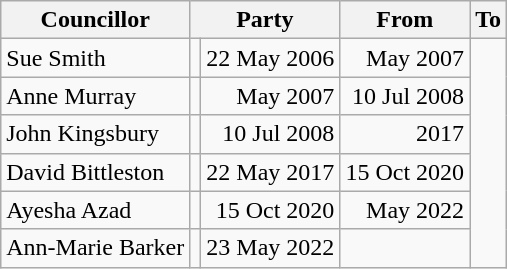<table class=wikitable>
<tr>
<th>Councillor</th>
<th colspan=2>Party</th>
<th>From</th>
<th>To</th>
</tr>
<tr>
<td>Sue Smith</td>
<td></td>
<td align=right>22 May 2006</td>
<td align=right>May 2007</td>
</tr>
<tr>
<td>Anne Murray</td>
<td></td>
<td align=right>May 2007</td>
<td align=right>10 Jul 2008</td>
</tr>
<tr>
<td>John Kingsbury</td>
<td></td>
<td align=right>10 Jul 2008</td>
<td align=right>2017</td>
</tr>
<tr>
<td>David Bittleston</td>
<td></td>
<td align=right>22 May 2017</td>
<td align=right>15 Oct 2020</td>
</tr>
<tr>
<td>Ayesha Azad</td>
<td></td>
<td align=right>15 Oct 2020</td>
<td align=right>May 2022</td>
</tr>
<tr>
<td>Ann-Marie Barker</td>
<td></td>
<td align=right>23 May 2022</td>
<td></td>
</tr>
</table>
